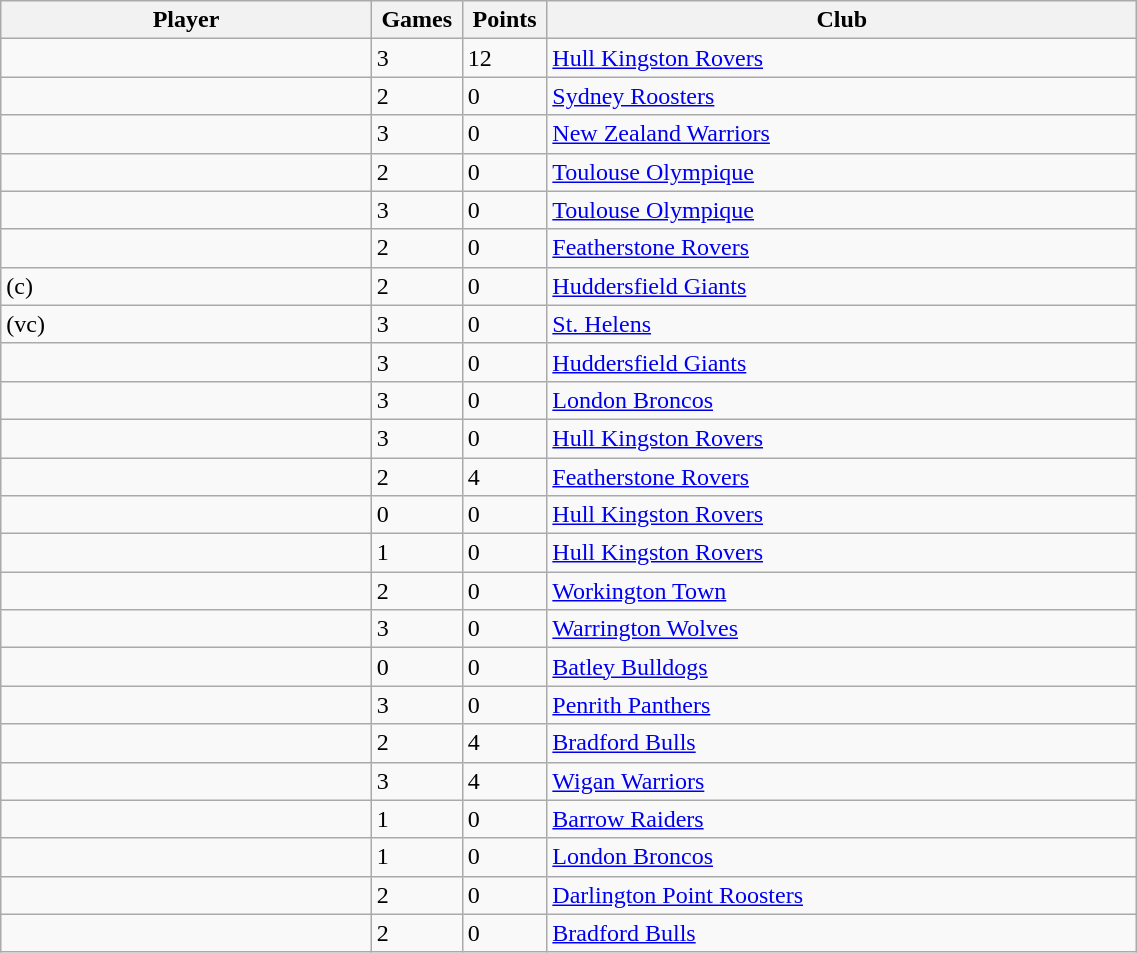<table class="wikitable sortable" style="width:60%;text-align:left">
<tr>
<th width=27%>Player</th>
<th width=4%>Games</th>
<th width=4%>Points</th>
<th width=43%>Club</th>
</tr>
<tr>
<td></td>
<td>3</td>
<td>12</td>
<td> <a href='#'>Hull Kingston Rovers</a></td>
</tr>
<tr>
<td></td>
<td>2</td>
<td>0</td>
<td> <a href='#'>Sydney Roosters</a></td>
</tr>
<tr>
<td></td>
<td>3</td>
<td>0</td>
<td> <a href='#'>New Zealand Warriors</a></td>
</tr>
<tr>
<td></td>
<td>2</td>
<td>0</td>
<td> <a href='#'>Toulouse Olympique</a></td>
</tr>
<tr>
<td></td>
<td>3</td>
<td>0</td>
<td> <a href='#'>Toulouse Olympique</a></td>
</tr>
<tr>
<td></td>
<td>2</td>
<td>0</td>
<td> <a href='#'>Featherstone Rovers</a></td>
</tr>
<tr>
<td> (c)</td>
<td>2</td>
<td>0</td>
<td> <a href='#'>Huddersfield Giants</a></td>
</tr>
<tr>
<td> (vc)</td>
<td>3</td>
<td>0</td>
<td> <a href='#'>St. Helens</a></td>
</tr>
<tr>
<td></td>
<td>3</td>
<td>0</td>
<td> <a href='#'>Huddersfield Giants</a></td>
</tr>
<tr>
<td></td>
<td>3</td>
<td>0</td>
<td> <a href='#'>London Broncos</a></td>
</tr>
<tr>
<td></td>
<td>3</td>
<td>0</td>
<td> <a href='#'>Hull Kingston Rovers</a></td>
</tr>
<tr>
<td></td>
<td>2</td>
<td>4</td>
<td> <a href='#'>Featherstone Rovers</a></td>
</tr>
<tr>
<td></td>
<td>0</td>
<td>0</td>
<td> <a href='#'>Hull Kingston Rovers</a></td>
</tr>
<tr>
<td></td>
<td>1</td>
<td>0</td>
<td> <a href='#'>Hull Kingston Rovers</a></td>
</tr>
<tr>
<td></td>
<td>2</td>
<td>0</td>
<td> <a href='#'>Workington Town</a></td>
</tr>
<tr>
<td></td>
<td>3</td>
<td>0</td>
<td> <a href='#'>Warrington Wolves</a></td>
</tr>
<tr>
<td></td>
<td>0</td>
<td>0</td>
<td> <a href='#'>Batley Bulldogs</a></td>
</tr>
<tr>
<td></td>
<td>3</td>
<td>0</td>
<td> <a href='#'>Penrith Panthers</a></td>
</tr>
<tr>
<td></td>
<td>2</td>
<td>4</td>
<td> <a href='#'>Bradford Bulls</a></td>
</tr>
<tr>
<td></td>
<td>3</td>
<td>4</td>
<td> <a href='#'>Wigan Warriors</a></td>
</tr>
<tr>
<td></td>
<td>1</td>
<td>0</td>
<td> <a href='#'>Barrow Raiders</a></td>
</tr>
<tr>
<td></td>
<td>1</td>
<td>0</td>
<td> <a href='#'>London Broncos</a></td>
</tr>
<tr>
<td></td>
<td>2</td>
<td>0</td>
<td> <a href='#'>Darlington Point Roosters</a></td>
</tr>
<tr>
<td></td>
<td>2</td>
<td>0</td>
<td> <a href='#'>Bradford Bulls</a></td>
</tr>
</table>
